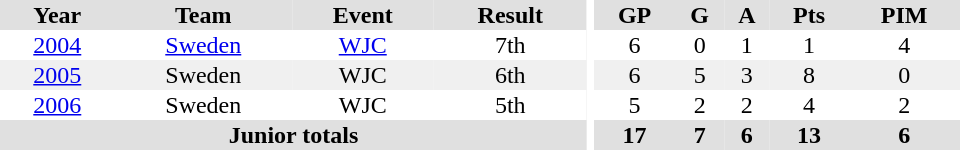<table border="0" cellpadding="1" cellspacing="0" ID="Table3" style="text-align:center; width:40em">
<tr ALIGN="center" bgcolor="#e0e0e0">
<th>Year</th>
<th>Team</th>
<th>Event</th>
<th>Result</th>
<th rowspan="99" bgcolor="#ffffff"></th>
<th>GP</th>
<th>G</th>
<th>A</th>
<th>Pts</th>
<th>PIM</th>
</tr>
<tr>
<td><a href='#'>2004</a></td>
<td><a href='#'>Sweden</a></td>
<td><a href='#'>WJC</a></td>
<td>7th</td>
<td>6</td>
<td>0</td>
<td>1</td>
<td>1</td>
<td>4</td>
</tr>
<tr bgcolor="#f0f0f0">
<td><a href='#'>2005</a></td>
<td>Sweden</td>
<td>WJC</td>
<td>6th</td>
<td>6</td>
<td>5</td>
<td>3</td>
<td>8</td>
<td>0</td>
</tr>
<tr>
<td><a href='#'>2006</a></td>
<td>Sweden</td>
<td>WJC</td>
<td>5th</td>
<td>5</td>
<td>2</td>
<td>2</td>
<td>4</td>
<td>2</td>
</tr>
<tr bgcolor="#e0e0e0">
<th colspan=4>Junior totals</th>
<th>17</th>
<th>7</th>
<th>6</th>
<th>13</th>
<th>6</th>
</tr>
</table>
